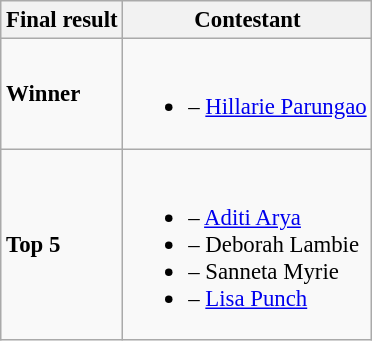<table class="wikitable sortable" style="font-size:95%;">
<tr>
<th>Final result</th>
<th>Contestant</th>
</tr>
<tr>
<td><strong>Winner</strong></td>
<td><br><ul><li><strong></strong> – <a href='#'>Hillarie Parungao</a></li></ul></td>
</tr>
<tr>
<td><strong>Top 5</strong></td>
<td><br><ul><li><strong></strong> – <a href='#'>Aditi Arya</a></li><li><strong></strong> – Deborah Lambie</li><li><strong></strong> – Sanneta Myrie</li><li><strong></strong> – <a href='#'>Lisa Punch</a></li></ul></td>
</tr>
</table>
